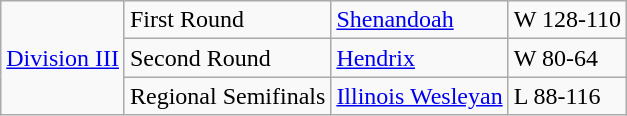<table class="wikitable">
<tr>
<td rowspan="3"><a href='#'>Division III</a></td>
<td>First Round</td>
<td><a href='#'>Shenandoah</a></td>
<td>W 128-110</td>
</tr>
<tr>
<td>Second Round</td>
<td><a href='#'>Hendrix</a></td>
<td>W 80-64</td>
</tr>
<tr>
<td>Regional Semifinals</td>
<td><a href='#'>Illinois Wesleyan</a></td>
<td>L 88-116</td>
</tr>
</table>
